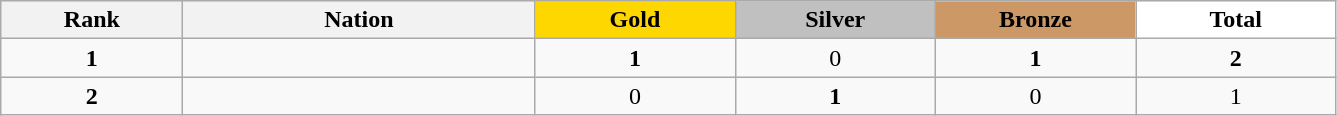<table class="wikitable collapsible autocollapse plainrowheaders" width=70.5% style="text-align:center;">
<tr style="background-color:#EDEDED;">
<th width=100px class="hintergrundfarbe5">Rank</th>
<th width=200px class="hintergrundfarbe6">Nation</th>
<th style="background:    gold; width:15%">Gold</th>
<th style="background:  silver; width:15%">Silver</th>
<th style="background: #CC9966; width:15%">Bronze</th>
<th style="background:   white; width:15%">Total</th>
</tr>
<tr>
<td><strong>1</strong></td>
<td align=left></td>
<td><strong>1</strong></td>
<td>0</td>
<td><strong>1</strong></td>
<td><strong>2</strong></td>
</tr>
<tr>
<td><strong>2</strong></td>
<td align=left></td>
<td>0</td>
<td><strong>1</strong></td>
<td>0</td>
<td>1</td>
</tr>
</table>
